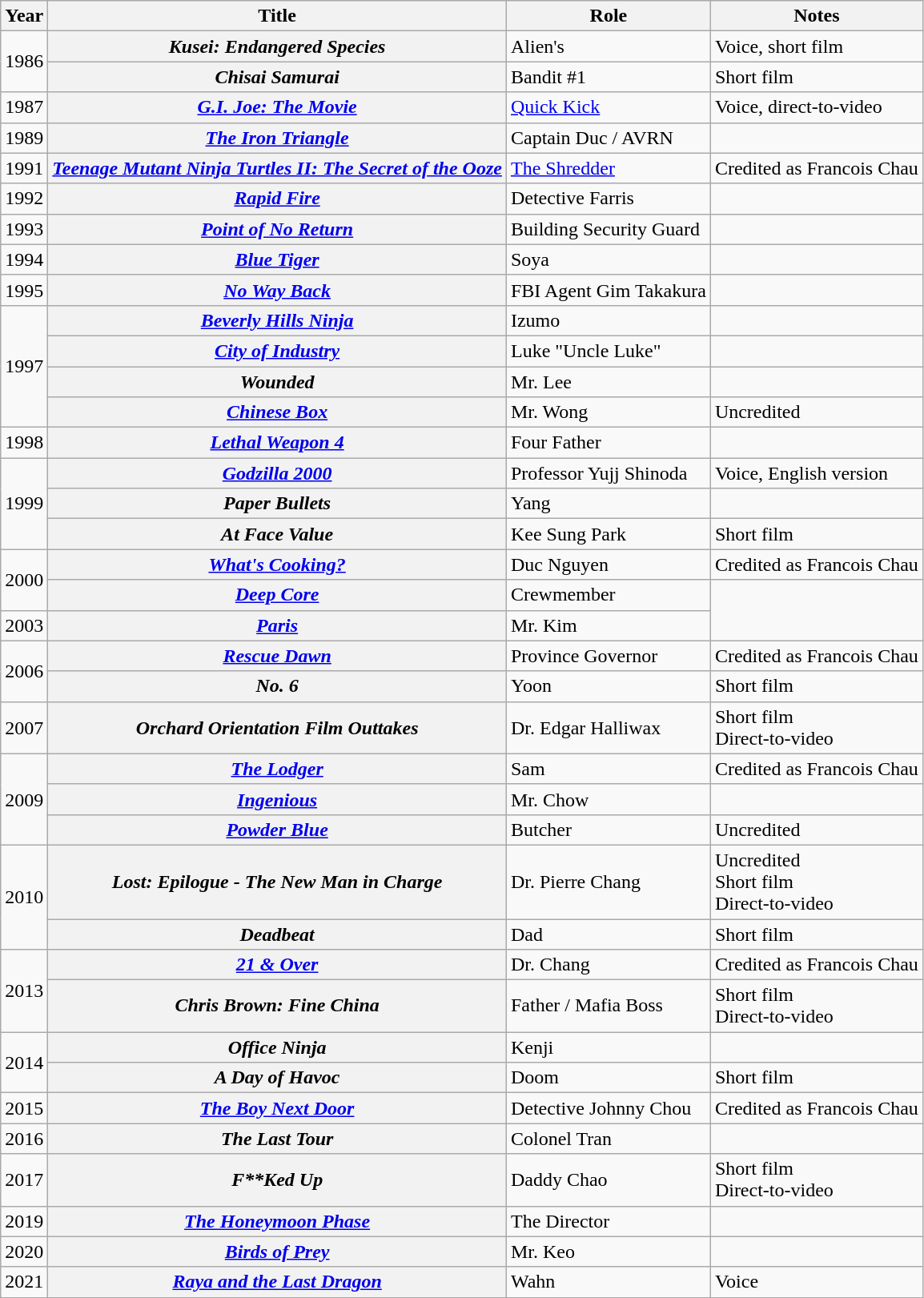<table class="wikitable plainrowheaders sortable">
<tr>
<th scope="col">Year</th>
<th scope="col">Title</th>
<th scope="col">Role</th>
<th class="unsortable">Notes</th>
</tr>
<tr>
<td rowspan="2">1986</td>
<th scope="row"><em>Kusei: Endangered Species</em></th>
<td>Alien's</td>
<td>Voice, short film</td>
</tr>
<tr>
<th scope="row"><em>Chisai Samurai</em></th>
<td>Bandit #1</td>
<td>Short film</td>
</tr>
<tr>
<td>1987</td>
<th scope="row"><em><a href='#'>G.I. Joe: The Movie</a></em></th>
<td><a href='#'>Quick Kick</a></td>
<td>Voice, direct-to-video</td>
</tr>
<tr>
<td>1989</td>
<th scope="row"><em><a href='#'>The Iron Triangle</a></em></th>
<td>Captain Duc / AVRN</td>
<td></td>
</tr>
<tr>
<td>1991</td>
<th scope="row"><em><a href='#'>Teenage Mutant Ninja Turtles II: The Secret of the Ooze</a></em></th>
<td><a href='#'>The Shredder</a></td>
<td>Credited as Francois Chau</td>
</tr>
<tr>
<td>1992</td>
<th scope="row"><em><a href='#'>Rapid Fire</a></em></th>
<td>Detective Farris</td>
<td></td>
</tr>
<tr>
<td>1993</td>
<th scope="row"><em><a href='#'>Point of No Return</a></em></th>
<td>Building Security Guard</td>
<td></td>
</tr>
<tr>
<td>1994</td>
<th scope="row"><em><a href='#'>Blue Tiger</a></em></th>
<td>Soya</td>
<td></td>
</tr>
<tr>
<td>1995</td>
<th scope="row"><em><a href='#'>No Way Back</a></em></th>
<td>FBI Agent Gim Takakura</td>
<td></td>
</tr>
<tr>
<td rowspan="4">1997</td>
<th scope="row"><em><a href='#'>Beverly Hills Ninja</a></em></th>
<td>Izumo</td>
<td></td>
</tr>
<tr>
<th scope="row"><em><a href='#'>City of Industry</a></em></th>
<td>Luke "Uncle Luke"</td>
<td></td>
</tr>
<tr>
<th scope="row"><em>Wounded</em></th>
<td>Mr. Lee</td>
<td></td>
</tr>
<tr>
<th scope="row"><em><a href='#'>Chinese Box</a></em></th>
<td>Mr. Wong</td>
<td>Uncredited</td>
</tr>
<tr>
<td>1998</td>
<th scope="row"><em><a href='#'>Lethal Weapon 4</a></em></th>
<td>Four Father</td>
</tr>
<tr>
<td rowspan="3">1999</td>
<th scope="row"><em><a href='#'>Godzilla 2000</a></em></th>
<td>Professor Yujj Shinoda</td>
<td>Voice, English version</td>
</tr>
<tr>
<th scope="row"><em>Paper Bullets</em></th>
<td>Yang</td>
<td></td>
</tr>
<tr>
<th scope="row"><em>At Face Value</em></th>
<td>Kee Sung Park</td>
<td>Short film</td>
</tr>
<tr>
<td rowspan="2">2000</td>
<th scope="row"><em><a href='#'>What's Cooking?</a></em></th>
<td>Duc Nguyen</td>
<td>Credited as Francois Chau</td>
</tr>
<tr>
<th scope="row"><em><a href='#'>Deep Core</a></em></th>
<td>Crewmember</td>
<td rowspan="2"></td>
</tr>
<tr>
<td>2003</td>
<th scope="row"><em><a href='#'>Paris</a></em></th>
<td>Mr. Kim</td>
</tr>
<tr>
<td rowspan="2">2006</td>
<th scope="row"><em><a href='#'>Rescue Dawn</a></em></th>
<td>Province Governor</td>
<td>Credited as Francois Chau</td>
</tr>
<tr>
<th scope="row"><em>No. 6</em></th>
<td>Yoon</td>
<td>Short film</td>
</tr>
<tr>
<td>2007</td>
<th scope="row"><em>Orchard Orientation Film Outtakes</em></th>
<td>Dr. Edgar Halliwax</td>
<td>Short film <br> Direct-to-video</td>
</tr>
<tr>
<td rowspan="3">2009</td>
<th scope="row"><em><a href='#'>The Lodger</a></em></th>
<td>Sam</td>
<td>Credited as Francois Chau</td>
</tr>
<tr>
<th scope="row"><em><a href='#'>Ingenious</a></em></th>
<td>Mr. Chow</td>
<td></td>
</tr>
<tr>
<th scope="row"><em><a href='#'>Powder Blue</a></em></th>
<td>Butcher</td>
<td>Uncredited</td>
</tr>
<tr>
<td rowspan="2">2010</td>
<th scope="row"><em>Lost: Epilogue - The New Man in Charge</em></th>
<td>Dr. Pierre Chang</td>
<td>Uncredited <br> Short film <br> Direct-to-video</td>
</tr>
<tr>
<th scope="row"><em>Deadbeat</em></th>
<td>Dad</td>
<td>Short film</td>
</tr>
<tr>
<td rowspan="2">2013</td>
<th scope="row"><em><a href='#'>21 & Over</a></em></th>
<td>Dr. Chang</td>
<td>Credited as Francois Chau</td>
</tr>
<tr>
<th scope="row"><em>Chris Brown: Fine China</em></th>
<td>Father / Mafia Boss</td>
<td>Short film <br> Direct-to-video</td>
</tr>
<tr>
<td rowspan="2">2014</td>
<th scope="row"><em>Office Ninja</em></th>
<td>Kenji</td>
<td></td>
</tr>
<tr>
<th scope="row"><em>A Day of Havoc</em></th>
<td>Doom</td>
<td>Short film</td>
</tr>
<tr>
<td>2015</td>
<th scope="row"><em><a href='#'>The Boy Next Door</a></em></th>
<td>Detective Johnny Chou</td>
<td>Credited as Francois Chau</td>
</tr>
<tr>
<td>2016</td>
<th scope="row"><em>The Last Tour</em></th>
<td>Colonel Tran</td>
<td></td>
</tr>
<tr>
<td>2017</td>
<th scope="row"><em>F**Ked Up</em></th>
<td>Daddy Chao</td>
<td>Short film <br> Direct-to-video</td>
</tr>
<tr>
<td>2019</td>
<th scope="row"><em><a href='#'>The Honeymoon Phase</a></em></th>
<td>The Director</td>
<td></td>
</tr>
<tr>
<td>2020</td>
<th scope="row"><em><a href='#'>Birds of Prey</a></em></th>
<td>Mr. Keo</td>
<td></td>
</tr>
<tr>
<td>2021</td>
<th scope="row"><em><a href='#'>Raya and the Last Dragon</a></em></th>
<td>Wahn</td>
<td>Voice</td>
</tr>
</table>
